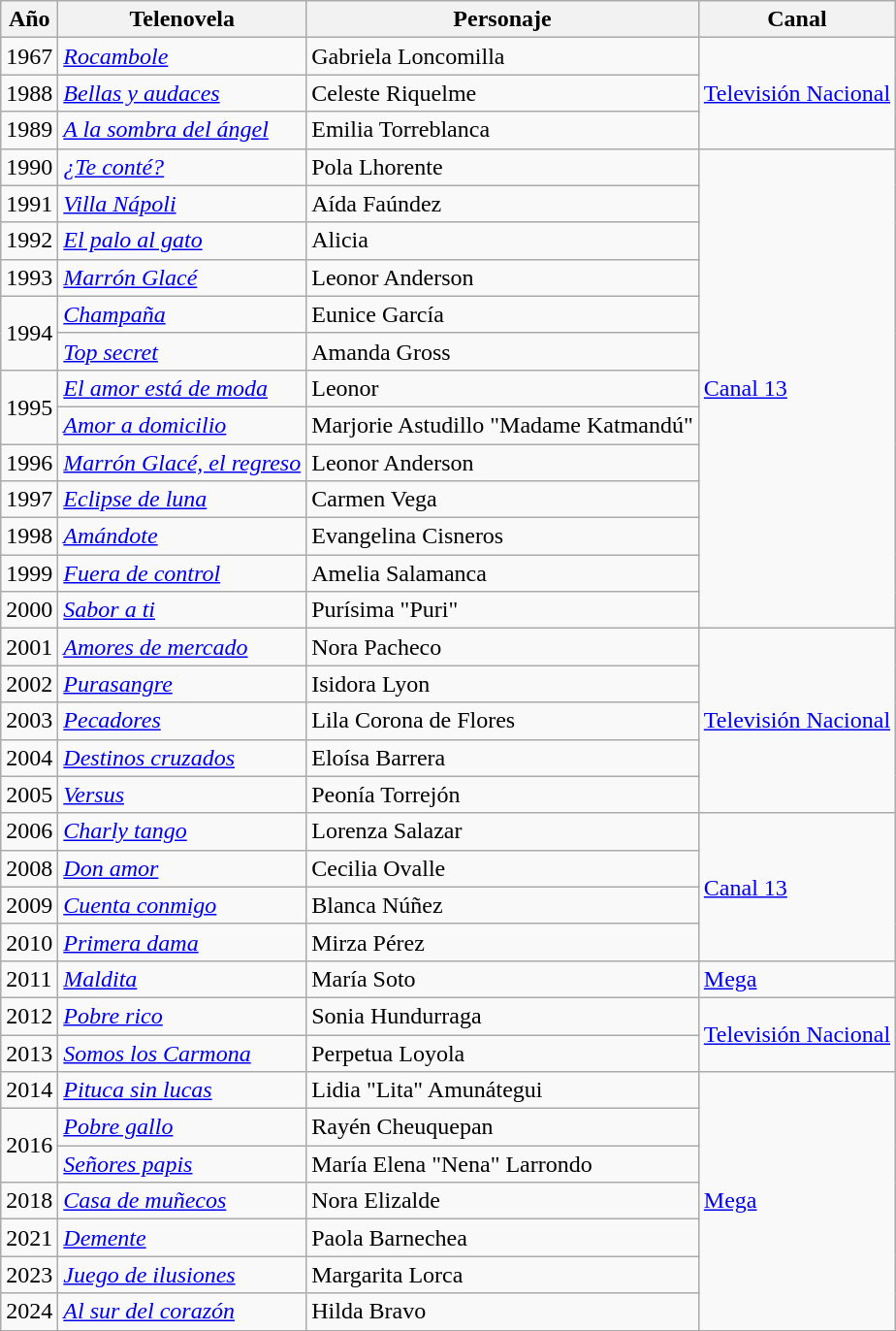<table class="wikitable">
<tr>
<th>Año</th>
<th>Telenovela</th>
<th>Personaje</th>
<th>Canal</th>
</tr>
<tr>
<td>1967</td>
<td><em><a href='#'>Rocambole</a></em></td>
<td>Gabriela Loncomilla</td>
<td rowspan="3"><a href='#'>Televisión Nacional</a></td>
</tr>
<tr>
<td>1988</td>
<td><em><a href='#'>Bellas y audaces</a></em></td>
<td>Celeste Riquelme</td>
</tr>
<tr>
<td>1989</td>
<td><em><a href='#'>A la sombra del ángel</a></em></td>
<td>Emilia Torreblanca</td>
</tr>
<tr>
<td>1990</td>
<td><em><a href='#'>¿Te conté?</a></em></td>
<td>Pola Lhorente</td>
<td rowspan="13"><a href='#'>Canal 13</a></td>
</tr>
<tr>
<td>1991</td>
<td><em><a href='#'>Villa Nápoli</a></em></td>
<td>Aída Faúndez</td>
</tr>
<tr>
<td>1992</td>
<td><em><a href='#'>El palo al gato</a></em></td>
<td>Alicia</td>
</tr>
<tr>
<td>1993</td>
<td><em><a href='#'>Marrón Glacé</a></em></td>
<td>Leonor Anderson</td>
</tr>
<tr>
<td rowspan="2">1994</td>
<td><em><a href='#'>Champaña</a></em></td>
<td>Eunice García</td>
</tr>
<tr>
<td><em><a href='#'>Top secret</a></em></td>
<td>Amanda Gross</td>
</tr>
<tr>
<td rowspan="2">1995</td>
<td><em><a href='#'>El amor está de moda</a></em></td>
<td>Leonor</td>
</tr>
<tr>
<td><em><a href='#'>Amor a domicilio</a></em></td>
<td>Marjorie Astudillo "Madame Katmandú"</td>
</tr>
<tr>
<td>1996</td>
<td><em><a href='#'>Marrón Glacé, el regreso</a></em></td>
<td>Leonor Anderson</td>
</tr>
<tr>
<td>1997</td>
<td><em><a href='#'>Eclipse de luna</a></em></td>
<td>Carmen Vega</td>
</tr>
<tr>
<td>1998</td>
<td><em><a href='#'>Amándote</a></em></td>
<td>Evangelina Cisneros</td>
</tr>
<tr>
<td>1999</td>
<td><em><a href='#'>Fuera de control</a></em></td>
<td>Amelia Salamanca</td>
</tr>
<tr>
<td>2000</td>
<td><em><a href='#'>Sabor a ti</a></em></td>
<td>Purísima "Puri"</td>
</tr>
<tr>
<td>2001</td>
<td><em><a href='#'>Amores de mercado</a></em></td>
<td>Nora Pacheco</td>
<td rowspan="5"><a href='#'>Televisión Nacional</a></td>
</tr>
<tr>
<td>2002</td>
<td><em><a href='#'>Purasangre</a></em></td>
<td>Isidora Lyon</td>
</tr>
<tr>
<td>2003</td>
<td><em><a href='#'>Pecadores</a></em></td>
<td>Lila Corona de Flores</td>
</tr>
<tr>
<td>2004</td>
<td><em><a href='#'>Destinos cruzados</a></em></td>
<td>Eloísa Barrera</td>
</tr>
<tr>
<td>2005</td>
<td><em><a href='#'>Versus</a></em></td>
<td>Peonía Torrejón</td>
</tr>
<tr>
<td>2006</td>
<td><em><a href='#'>Charly tango</a></em></td>
<td>Lorenza Salazar</td>
<td rowspan="4"><a href='#'>Canal 13</a></td>
</tr>
<tr>
<td>2008</td>
<td><em><a href='#'>Don amor</a></em></td>
<td>Cecilia Ovalle</td>
</tr>
<tr>
<td>2009</td>
<td><em><a href='#'>Cuenta conmigo</a></em></td>
<td>Blanca Núñez</td>
</tr>
<tr>
<td>2010</td>
<td><em><a href='#'>Primera dama</a></em></td>
<td>Mirza Pérez</td>
</tr>
<tr>
<td>2011</td>
<td><em><a href='#'>Maldita</a></em></td>
<td>María Soto</td>
<td><a href='#'>Mega</a></td>
</tr>
<tr>
<td>2012</td>
<td><em><a href='#'>Pobre rico</a></em></td>
<td>Sonia Hundurraga</td>
<td rowspan="2"><a href='#'>Televisión Nacional</a></td>
</tr>
<tr>
<td>2013</td>
<td><em><a href='#'>Somos los Carmona</a></em></td>
<td>Perpetua Loyola</td>
</tr>
<tr>
<td>2014</td>
<td><em><a href='#'>Pituca sin lucas</a></em></td>
<td>Lidia "Lita" Amunátegui</td>
<td rowspan="7"><a href='#'>Mega</a></td>
</tr>
<tr>
<td rowspan="2">2016</td>
<td><em><a href='#'>Pobre gallo</a></em></td>
<td>Rayén Cheuquepan</td>
</tr>
<tr>
<td><em><a href='#'>Señores papis</a></em></td>
<td>María Elena "Nena" Larrondo</td>
</tr>
<tr>
<td>2018</td>
<td><em><a href='#'>Casa de muñecos</a></em></td>
<td>Nora Elizalde</td>
</tr>
<tr>
<td>2021</td>
<td><em><a href='#'>Demente</a></em></td>
<td>Paola Barnechea</td>
</tr>
<tr>
<td>2023</td>
<td><em><a href='#'>Juego de ilusiones</a></em></td>
<td>Margarita Lorca</td>
</tr>
<tr>
<td>2024</td>
<td><em><a href='#'>Al sur del corazón</a></em></td>
<td>Hilda Bravo</td>
</tr>
<tr>
</tr>
</table>
